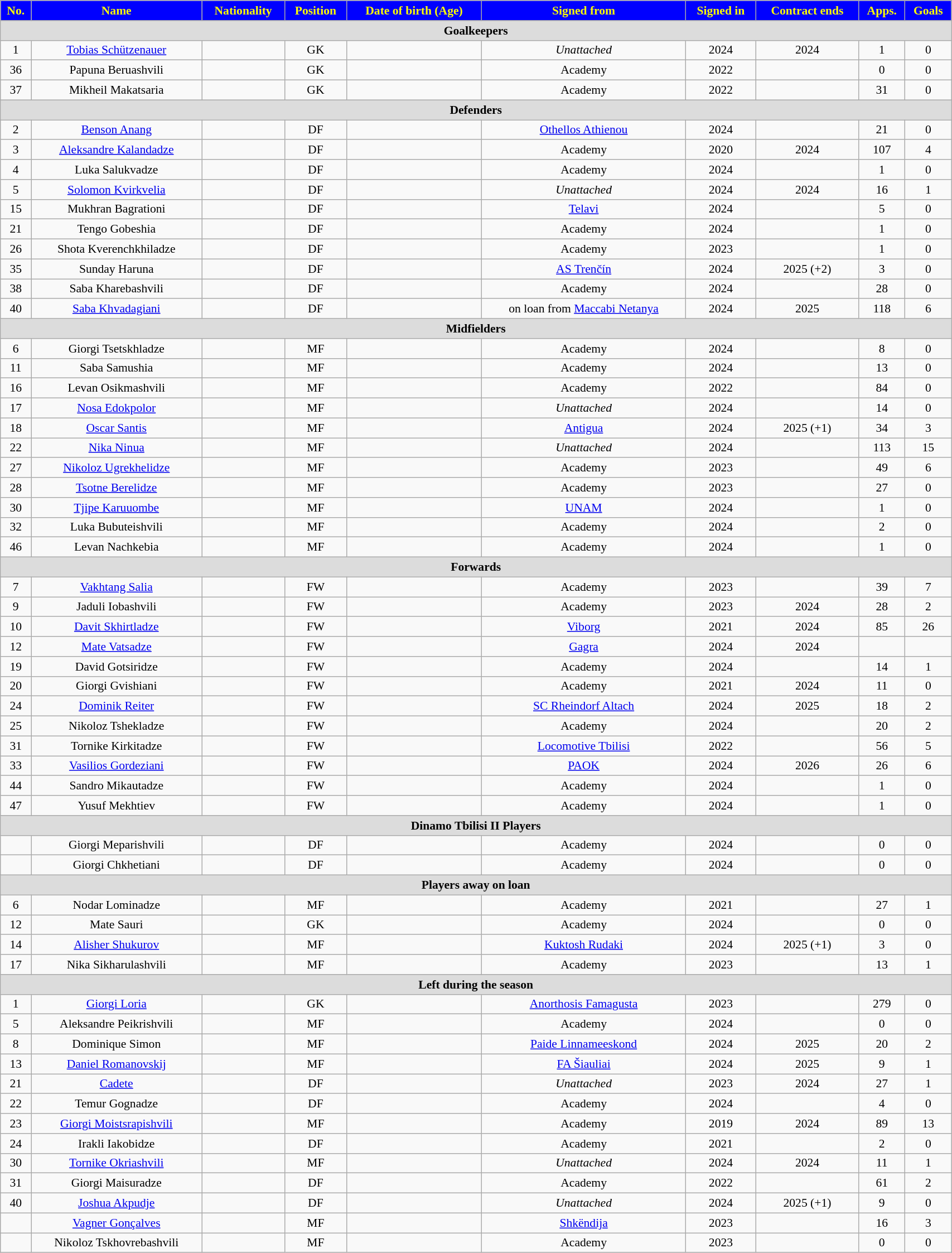<table class="wikitable"  style="text-align:center; font-size:90%; width:90%;">
<tr>
<th style="background:#0000FF; color:#ffff00; text-align:center;">No.</th>
<th style="background:#0000FF; color:#ffff00; text-align:center;">Name</th>
<th style="background:#0000FF; color:#ffff00; text-align:center;">Nationality</th>
<th style="background:#0000FF; color:#ffff00; text-align:center;">Position</th>
<th style="background:#0000FF; color:#ffff00; text-align:center;">Date of birth (Age)</th>
<th style="background:#0000FF; color:#ffff00; text-align:center;">Signed from</th>
<th style="background:#0000FF; color:#ffff00; text-align:center;">Signed in</th>
<th style="background:#0000FF; color:#ffff00; text-align:center;">Contract ends</th>
<th style="background:#0000FF; color:#ffff00; text-align:center;">Apps.</th>
<th style="background:#0000FF; color:#ffff00; text-align:center;">Goals</th>
</tr>
<tr>
<th colspan="11"  style="background:#dcdcdc; text-align:center;">Goalkeepers</th>
</tr>
<tr>
<td>1</td>
<td><a href='#'>Tobias Schützenauer</a></td>
<td></td>
<td>GK</td>
<td></td>
<td><em>Unattached</em></td>
<td>2024</td>
<td>2024</td>
<td>1</td>
<td>0</td>
</tr>
<tr>
<td>36</td>
<td>Papuna Beruashvili</td>
<td></td>
<td>GK</td>
<td></td>
<td>Academy</td>
<td>2022</td>
<td></td>
<td>0</td>
<td>0</td>
</tr>
<tr>
<td>37</td>
<td>Mikheil Makatsaria</td>
<td></td>
<td>GK</td>
<td></td>
<td>Academy</td>
<td>2022</td>
<td></td>
<td>31</td>
<td>0</td>
</tr>
<tr>
<th colspan="11"  style="background:#dcdcdc; text-align:center;">Defenders</th>
</tr>
<tr>
<td>2</td>
<td><a href='#'>Benson Anang</a></td>
<td></td>
<td>DF</td>
<td></td>
<td><a href='#'>Othellos Athienou</a></td>
<td>2024</td>
<td></td>
<td>21</td>
<td>0</td>
</tr>
<tr>
<td>3</td>
<td><a href='#'>Aleksandre Kalandadze</a></td>
<td></td>
<td>DF</td>
<td></td>
<td>Academy</td>
<td>2020</td>
<td>2024</td>
<td>107</td>
<td>4</td>
</tr>
<tr>
<td>4</td>
<td>Luka Salukvadze</td>
<td></td>
<td>DF</td>
<td></td>
<td>Academy</td>
<td>2024</td>
<td></td>
<td>1</td>
<td>0</td>
</tr>
<tr>
<td>5</td>
<td><a href='#'>Solomon Kvirkvelia</a></td>
<td></td>
<td>DF</td>
<td></td>
<td><em>Unattached</em></td>
<td>2024</td>
<td>2024</td>
<td>16</td>
<td>1</td>
</tr>
<tr>
<td>15</td>
<td>Mukhran Bagrationi</td>
<td></td>
<td>DF</td>
<td></td>
<td><a href='#'>Telavi</a></td>
<td>2024</td>
<td></td>
<td>5</td>
<td>0</td>
</tr>
<tr>
<td>21</td>
<td>Tengo Gobeshia</td>
<td></td>
<td>DF</td>
<td></td>
<td>Academy</td>
<td>2024</td>
<td></td>
<td>1</td>
<td>0</td>
</tr>
<tr>
<td>26</td>
<td>Shota Kverenchkhiladze</td>
<td></td>
<td>DF</td>
<td></td>
<td>Academy</td>
<td>2023</td>
<td></td>
<td>1</td>
<td>0</td>
</tr>
<tr>
<td>35</td>
<td>Sunday Haruna</td>
<td></td>
<td>DF</td>
<td></td>
<td><a href='#'>AS Trenčín</a></td>
<td>2024</td>
<td>2025 (+2)</td>
<td>3</td>
<td>0</td>
</tr>
<tr>
<td>38</td>
<td>Saba Kharebashvili</td>
<td></td>
<td>DF</td>
<td></td>
<td>Academy</td>
<td>2024</td>
<td></td>
<td>28</td>
<td>0</td>
</tr>
<tr>
<td>40</td>
<td><a href='#'>Saba Khvadagiani</a></td>
<td></td>
<td>DF</td>
<td></td>
<td>on loan from <a href='#'>Maccabi Netanya</a></td>
<td>2024</td>
<td>2025</td>
<td>118</td>
<td>6</td>
</tr>
<tr>
<th colspan="11"  style="background:#dcdcdc; text-align:center;">Midfielders</th>
</tr>
<tr>
<td>6</td>
<td>Giorgi Tsetskhladze</td>
<td></td>
<td>MF</td>
<td></td>
<td>Academy</td>
<td>2024</td>
<td></td>
<td>8</td>
<td>0</td>
</tr>
<tr>
<td>11</td>
<td>Saba Samushia</td>
<td></td>
<td>MF</td>
<td></td>
<td>Academy</td>
<td>2024</td>
<td></td>
<td>13</td>
<td>0</td>
</tr>
<tr>
<td>16</td>
<td>Levan Osikmashvili</td>
<td></td>
<td>MF</td>
<td></td>
<td>Academy</td>
<td>2022</td>
<td></td>
<td>84</td>
<td>0</td>
</tr>
<tr>
<td>17</td>
<td><a href='#'>Nosa Edokpolor</a></td>
<td></td>
<td>MF</td>
<td></td>
<td><em>Unattached</em></td>
<td>2024</td>
<td></td>
<td>14</td>
<td>0</td>
</tr>
<tr>
<td>18</td>
<td><a href='#'>Oscar Santis</a></td>
<td></td>
<td>MF</td>
<td></td>
<td><a href='#'>Antigua</a></td>
<td>2024</td>
<td>2025 (+1)</td>
<td>34</td>
<td>3</td>
</tr>
<tr>
<td>22</td>
<td><a href='#'>Nika Ninua</a></td>
<td></td>
<td>MF</td>
<td></td>
<td><em>Unattached</em></td>
<td>2024</td>
<td></td>
<td>113</td>
<td>15</td>
</tr>
<tr>
<td>27</td>
<td><a href='#'>Nikoloz Ugrekhelidze</a></td>
<td></td>
<td>MF</td>
<td></td>
<td>Academy</td>
<td>2023</td>
<td></td>
<td>49</td>
<td>6</td>
</tr>
<tr>
<td>28</td>
<td><a href='#'>Tsotne Berelidze</a></td>
<td></td>
<td>MF</td>
<td></td>
<td>Academy</td>
<td>2023</td>
<td></td>
<td>27</td>
<td>0</td>
</tr>
<tr>
<td>30</td>
<td><a href='#'>Tjipe Karuuombe</a></td>
<td></td>
<td>MF</td>
<td></td>
<td><a href='#'>UNAM</a></td>
<td>2024</td>
<td></td>
<td>1</td>
<td>0</td>
</tr>
<tr>
<td>32</td>
<td>Luka Bubuteishvili</td>
<td></td>
<td>MF</td>
<td></td>
<td>Academy</td>
<td>2024</td>
<td></td>
<td>2</td>
<td>0</td>
</tr>
<tr>
<td>46</td>
<td>Levan Nachkebia</td>
<td></td>
<td>MF</td>
<td></td>
<td>Academy</td>
<td>2024</td>
<td></td>
<td>1</td>
<td>0</td>
</tr>
<tr>
<th colspan="11"  style="background:#dcdcdc; text-align:center;">Forwards</th>
</tr>
<tr>
<td>7</td>
<td><a href='#'>Vakhtang Salia</a></td>
<td></td>
<td>FW</td>
<td></td>
<td>Academy</td>
<td>2023</td>
<td></td>
<td>39</td>
<td>7</td>
</tr>
<tr>
<td>9</td>
<td>Jaduli Iobashvili</td>
<td></td>
<td>FW</td>
<td></td>
<td>Academy</td>
<td>2023</td>
<td>2024</td>
<td>28</td>
<td>2</td>
</tr>
<tr>
<td>10</td>
<td><a href='#'>Davit Skhirtladze</a></td>
<td></td>
<td>FW</td>
<td></td>
<td><a href='#'>Viborg</a></td>
<td>2021</td>
<td>2024</td>
<td>85</td>
<td>26</td>
</tr>
<tr>
<td>12</td>
<td><a href='#'>Mate Vatsadze</a></td>
<td></td>
<td>FW</td>
<td></td>
<td><a href='#'>Gagra</a></td>
<td>2024</td>
<td>2024</td>
<td></td>
<td></td>
</tr>
<tr>
<td>19</td>
<td>David Gotsiridze</td>
<td></td>
<td>FW</td>
<td></td>
<td>Academy</td>
<td>2024</td>
<td></td>
<td>14</td>
<td>1</td>
</tr>
<tr>
<td>20</td>
<td>Giorgi Gvishiani</td>
<td></td>
<td>FW</td>
<td></td>
<td>Academy</td>
<td>2021</td>
<td>2024</td>
<td>11</td>
<td>0</td>
</tr>
<tr>
<td>24</td>
<td><a href='#'>Dominik Reiter</a></td>
<td></td>
<td>FW</td>
<td></td>
<td><a href='#'>SC Rheindorf Altach</a></td>
<td>2024</td>
<td>2025</td>
<td>18</td>
<td>2</td>
</tr>
<tr>
<td>25</td>
<td>Nikoloz Tshekladze</td>
<td></td>
<td>FW</td>
<td></td>
<td>Academy</td>
<td>2024</td>
<td></td>
<td>20</td>
<td>2</td>
</tr>
<tr>
<td>31</td>
<td>Tornike Kirkitadze</td>
<td></td>
<td>FW</td>
<td></td>
<td><a href='#'>Locomotive Tbilisi</a></td>
<td>2022</td>
<td></td>
<td>56</td>
<td>5</td>
</tr>
<tr>
<td>33</td>
<td><a href='#'>Vasilios Gordeziani</a></td>
<td></td>
<td>FW</td>
<td></td>
<td><a href='#'>PAOK</a></td>
<td>2024</td>
<td>2026</td>
<td>26</td>
<td>6</td>
</tr>
<tr>
<td>44</td>
<td>Sandro Mikautadze</td>
<td></td>
<td>FW</td>
<td></td>
<td>Academy</td>
<td>2024</td>
<td></td>
<td>1</td>
<td>0</td>
</tr>
<tr>
<td>47</td>
<td>Yusuf Mekhtiev</td>
<td></td>
<td>FW</td>
<td></td>
<td>Academy</td>
<td>2024</td>
<td></td>
<td>1</td>
<td>0</td>
</tr>
<tr>
<th colspan="11"  style="background:#dcdcdc; text-align:center;">Dinamo Tbilisi II Players</th>
</tr>
<tr>
<td></td>
<td>Giorgi Meparishvili</td>
<td></td>
<td>DF</td>
<td></td>
<td>Academy</td>
<td>2024</td>
<td></td>
<td>0</td>
<td>0</td>
</tr>
<tr>
<td></td>
<td>Giorgi Chkhetiani</td>
<td></td>
<td>DF</td>
<td></td>
<td>Academy</td>
<td>2024</td>
<td></td>
<td>0</td>
<td>0</td>
</tr>
<tr>
<th colspan="11"  style="background:#dcdcdc; text-align:center;">Players away on loan</th>
</tr>
<tr>
<td>6</td>
<td>Nodar Lominadze</td>
<td></td>
<td>MF</td>
<td></td>
<td>Academy</td>
<td>2021</td>
<td></td>
<td>27</td>
<td>1</td>
</tr>
<tr>
<td>12</td>
<td>Mate Sauri</td>
<td></td>
<td>GK</td>
<td></td>
<td>Academy</td>
<td>2024</td>
<td></td>
<td>0</td>
<td>0</td>
</tr>
<tr>
<td>14</td>
<td><a href='#'>Alisher Shukurov</a></td>
<td></td>
<td>MF</td>
<td></td>
<td><a href='#'>Kuktosh Rudaki</a></td>
<td>2024</td>
<td>2025 (+1)</td>
<td>3</td>
<td>0</td>
</tr>
<tr>
<td>17</td>
<td>Nika Sikharulashvili</td>
<td></td>
<td>MF</td>
<td></td>
<td>Academy</td>
<td>2023</td>
<td></td>
<td>13</td>
<td>1</td>
</tr>
<tr>
<th colspan="11"  style="background:#dcdcdc; text-align:center;">Left during the season</th>
</tr>
<tr>
<td>1</td>
<td><a href='#'>Giorgi Loria</a></td>
<td></td>
<td>GK</td>
<td></td>
<td><a href='#'>Anorthosis Famagusta</a></td>
<td>2023</td>
<td></td>
<td>279</td>
<td>0</td>
</tr>
<tr>
<td>5</td>
<td>Aleksandre Peikrishvili</td>
<td></td>
<td>MF</td>
<td></td>
<td>Academy</td>
<td>2024</td>
<td></td>
<td>0</td>
<td>0</td>
</tr>
<tr>
<td>8</td>
<td>Dominique Simon</td>
<td></td>
<td>MF</td>
<td></td>
<td><a href='#'>Paide Linnameeskond</a></td>
<td>2024</td>
<td>2025</td>
<td>20</td>
<td>2</td>
</tr>
<tr>
<td>13</td>
<td><a href='#'>Daniel Romanovskij</a></td>
<td></td>
<td>MF</td>
<td></td>
<td><a href='#'>FA Šiauliai</a></td>
<td>2024</td>
<td>2025</td>
<td>9</td>
<td>1</td>
</tr>
<tr>
<td>21</td>
<td><a href='#'>Cadete</a></td>
<td></td>
<td>DF</td>
<td></td>
<td><em>Unattached</em></td>
<td>2023</td>
<td>2024</td>
<td>27</td>
<td>1</td>
</tr>
<tr>
<td>22</td>
<td>Temur Gognadze</td>
<td></td>
<td>DF</td>
<td></td>
<td>Academy</td>
<td>2024</td>
<td></td>
<td>4</td>
<td>0</td>
</tr>
<tr>
<td>23</td>
<td><a href='#'>Giorgi Moistsrapishvili</a></td>
<td></td>
<td>MF</td>
<td></td>
<td>Academy</td>
<td>2019</td>
<td>2024</td>
<td>89</td>
<td>13</td>
</tr>
<tr>
<td>24</td>
<td>Irakli Iakobidze</td>
<td></td>
<td>DF</td>
<td></td>
<td>Academy</td>
<td>2021</td>
<td></td>
<td>2</td>
<td>0</td>
</tr>
<tr>
<td>30</td>
<td><a href='#'>Tornike Okriashvili</a></td>
<td></td>
<td>MF</td>
<td></td>
<td><em>Unattached</em></td>
<td>2024</td>
<td>2024</td>
<td>11</td>
<td>1</td>
</tr>
<tr>
<td>31</td>
<td>Giorgi Maisuradze</td>
<td></td>
<td>DF</td>
<td></td>
<td>Academy</td>
<td>2022</td>
<td></td>
<td>61</td>
<td>2</td>
</tr>
<tr>
<td>40</td>
<td><a href='#'>Joshua Akpudje</a></td>
<td></td>
<td>DF</td>
<td></td>
<td><em>Unattached</em></td>
<td>2024</td>
<td>2025 (+1)</td>
<td>9</td>
<td>0</td>
</tr>
<tr>
<td></td>
<td><a href='#'>Vagner Gonçalves</a></td>
<td></td>
<td>MF</td>
<td></td>
<td><a href='#'>Shkëndija</a></td>
<td>2023</td>
<td></td>
<td>16</td>
<td>3</td>
</tr>
<tr>
<td></td>
<td>Nikoloz Tskhovrebashvili</td>
<td></td>
<td>MF</td>
<td></td>
<td>Academy</td>
<td>2023</td>
<td></td>
<td>0</td>
<td>0</td>
</tr>
</table>
